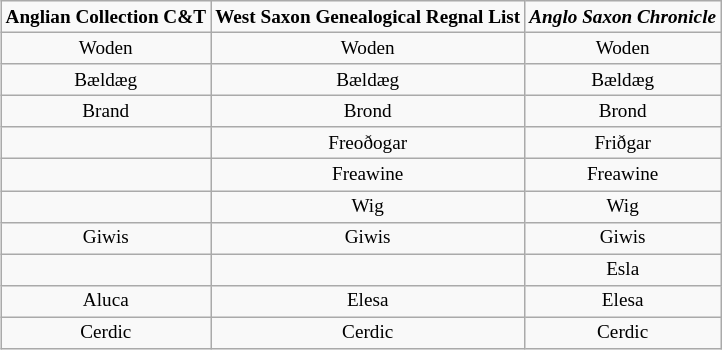<table class="wikitable" style="font-size: 80%; text-align: center; margin: 0.5em 0px 0.5em 1em;">
<tr>
<td><strong>Anglian Collection C&T</strong></td>
<td><strong>West Saxon Genealogical Regnal List</strong></td>
<td><strong><em>Anglo Saxon Chronicle</em></strong></td>
</tr>
<tr>
<td>Woden</td>
<td>Woden</td>
<td>Woden</td>
</tr>
<tr>
<td>Bældæg</td>
<td>Bældæg</td>
<td>Bældæg</td>
</tr>
<tr>
<td>Brand</td>
<td>Brond</td>
<td>Brond</td>
</tr>
<tr>
<td></td>
<td>Freoðogar</td>
<td>Friðgar</td>
</tr>
<tr>
<td></td>
<td>Freawine</td>
<td>Freawine</td>
</tr>
<tr>
<td></td>
<td>Wig</td>
<td>Wig</td>
</tr>
<tr>
<td>Giwis</td>
<td>Giwis</td>
<td>Giwis</td>
</tr>
<tr>
<td></td>
<td></td>
<td>Esla</td>
</tr>
<tr>
<td>Aluca</td>
<td>Elesa</td>
<td>Elesa</td>
</tr>
<tr>
<td>Cerdic</td>
<td>Cerdic</td>
<td>Cerdic</td>
</tr>
</table>
